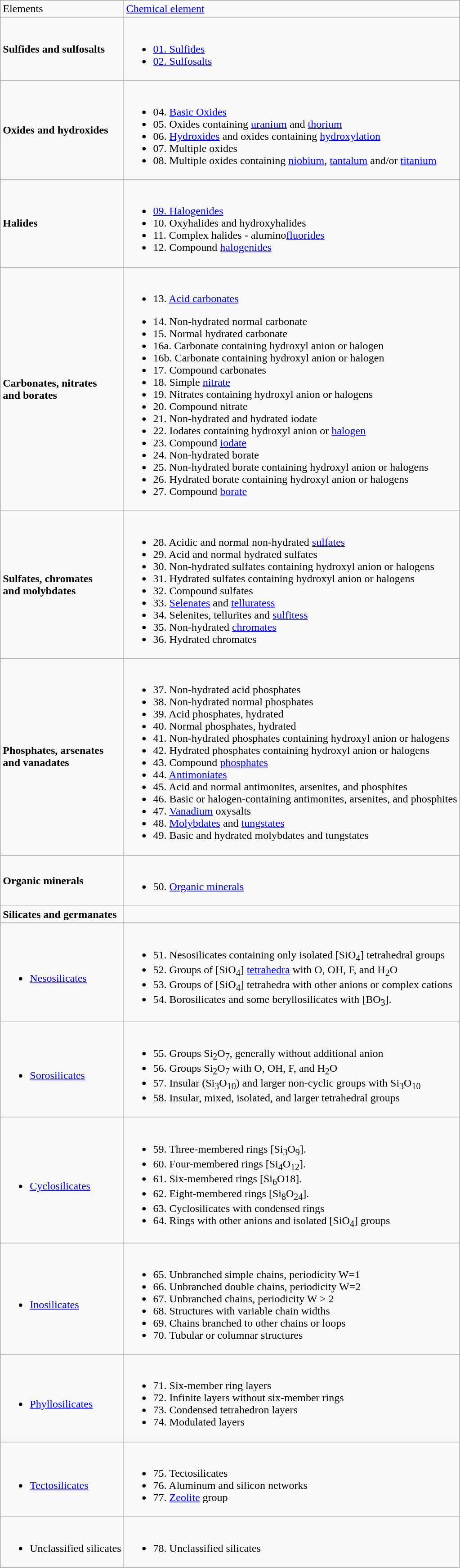<table class="wikitable">
<tr>
<td>Elements</td>
<td><a href='#'>Chemical element</a></td>
</tr>
<tr>
<td><strong>Sulfides and sulfosalts</strong></td>
<td><br><ul><li><a href='#'>01. Sulfides</a></li><li><a href='#'>02. Sulfosalts</a></li></ul></td>
</tr>
<tr>
<td><strong>Oxides and hydroxides</strong></td>
<td><br><ul><li>04. <a href='#'>Basic Oxides</a></li><li>05. Oxides containing <a href='#'>uranium</a> and <a href='#'>thorium</a></li><li>06. <a href='#'>Hydroxides</a> and oxides containing <a href='#'>hydroxylation</a></li><li>07. Multiple oxides</li><li>08. Multiple oxides containing <a href='#'>niobium</a>, <a href='#'>tantalum</a> and/or <a href='#'>titanium</a></li></ul></td>
</tr>
<tr>
<td><strong>Halides</strong></td>
<td><br><ul><li><a href='#'>09. Halogenides</a></li><li>10. Oxyhalides and hydroxyhalides</li><li>11. Complex halides - alumino<a href='#'>fluorides</a></li><li>12. Compound <a href='#'>halogenides</a></li></ul></td>
</tr>
<tr>
<td><strong>Carbonates, nitrates</strong><br><strong>and borates</strong></td>
<td><br><ul><li>13. <a href='#'>Acid carbonates</a></li></ul><ul><li>14. Non-hydrated normal carbonate</li><li>15. Normal hydrated carbonate</li><li>16a. Carbonate containing hydroxyl anion or halogen</li><li>16b. Carbonate containing hydroxyl anion or halogen</li><li>17. Compound carbonates</li><li>18. Simple <a href='#'>nitrate</a></li><li>19. Nitrates containing hydroxyl anion or halogens</li><li>20. Compound nitrate</li><li>21. Non-hydrated and hydrated iodate</li><li>22. Iodates containing hydroxyl anion or <a href='#'>halogen</a></li><li>23. Compound <a href='#'>iodate</a></li><li>24. Non-hydrated borate</li><li>25. Non-hydrated borate containing hydroxyl anion or halogens</li><li>26. Hydrated borate containing hydroxyl anion or halogens</li><li>27. Compound <a href='#'>borate</a></li></ul></td>
</tr>
<tr>
<td><strong>Sulfates, chromates</strong><br><strong>and molybdates</strong></td>
<td><br><ul><li>28. Acidic and normal non-hydrated <a href='#'>sulfates</a></li><li>29. Acid and normal hydrated sulfates</li><li>30. Non-hydrated sulfates containing hydroxyl anion or halogens</li><li>31. Hydrated sulfates containing hydroxyl anion or halogens</li><li>32. Compound sulfates</li><li>33. <a href='#'>Selenates</a> and <a href='#'>telluratess</a></li><li>34. Selenites, tellurites and <a href='#'>sulfitess</a></li><li>35. Non-hydrated <a href='#'>chromates</a></li><li>36. Hydrated chromates</li></ul></td>
</tr>
<tr>
<td><strong>Phosphates, arsenates</strong><br><strong>and vanadates</strong></td>
<td><br><ul><li>37. Non-hydrated acid phosphates</li><li>38. Non-hydrated normal phosphates</li><li>39. Acid phosphates, hydrated</li><li>40. Normal phosphates, hydrated</li><li>41. Non-hydrated phosphates containing hydroxyl anion or halogens</li><li>42. Hydrated phosphates containing hydroxyl anion or halogens</li><li>43. Compound <a href='#'>phosphates</a></li><li>44. <a href='#'>Antimoniates</a></li><li>45. Acid and normal antimonites, arsenites, and phosphites</li><li>46. Basic or halogen-containing antimonites, arsenites, and phosphites</li><li>47. <a href='#'>Vanadium</a> oxysalts</li><li>48. <a href='#'>Molybdates</a> and <a href='#'>tungstates</a></li><li>49. Basic and hydrated molybdates and tungstates</li></ul></td>
</tr>
<tr>
<td><strong>Organic minerals</strong></td>
<td><br><ul><li>50. <a href='#'>Organic minerals</a></li></ul></td>
</tr>
<tr>
<td><strong>Silicates and germanates</strong></td>
<td></td>
</tr>
<tr>
<td><br><ul><li><a href='#'>Nesosilicates</a></li></ul></td>
<td><br><ul><li>51. Nesosilicates containing only isolated [SiO<sub>4</sub>] tetrahedral groups</li><li>52. Groups of [SiO<sub>4</sub>] <a href='#'>tetrahedra</a> with O, OH, F, and H<sub>2</sub>O</li><li>53. Groups of [SiO<sub>4</sub>] tetrahedra with other anions or complex cations</li><li>54. Borosilicates and some beryllosilicates with [BO<sub>3</sub>].</li></ul></td>
</tr>
<tr>
<td><br><ul><li><a href='#'>Sorosilicates</a></li></ul></td>
<td><br><ul><li>55. Groups Si<sub>2</sub>O<sub>7</sub>, generally without additional anion</li><li>56. Groups Si<sub>2</sub>O<sub>7</sub> with O, OH, F, and H<sub>2</sub>O</li><li>57. Insular (Si<sub>3</sub>O<sub>10</sub>) and larger non-cyclic groups with Si<sub>3</sub>O<sub>10</sub></li><li>58. Insular, mixed, isolated, and larger tetrahedral groups</li></ul></td>
</tr>
<tr>
<td><br><ul><li><a href='#'>Cyclosilicates</a></li></ul></td>
<td><br><ul><li>59. Three-membered rings [Si<sub>3</sub>O<sub>9</sub>].</li><li>60. Four-membered rings [Si<sub>4</sub>O<sub>12</sub>].</li><li>61. Six-membered rings [Si<sub>6</sub>O18].</li><li>62. Eight-membered rings [Si<sub>8</sub>O<sub>24</sub>].</li><li>63. Cyclosilicates with condensed rings</li><li>64. Rings with other anions and isolated [SiO<sub>4</sub>] groups</li></ul></td>
</tr>
<tr>
<td><br><ul><li><a href='#'>Inosilicates</a></li></ul></td>
<td><br><ul><li>65. Unbranched simple chains, periodicity W=1</li><li>66. Unbranched double chains, periodicity W=2</li><li>67. Unbranched chains, periodicity W > 2</li><li>68. Structures with variable chain widths</li><li>69. Chains branched to other chains or loops</li><li>70. Tubular or columnar structures</li></ul></td>
</tr>
<tr>
<td><br><ul><li><a href='#'>Phyllosilicates</a></li></ul></td>
<td><br><ul><li>71. Six-member ring layers</li><li>72. Infinite layers without six-member rings</li><li>73. Condensed tetrahedron layers</li><li>74. Modulated layers</li></ul></td>
</tr>
<tr>
<td><br><ul><li><a href='#'>Tectosilicates</a></li></ul></td>
<td><br><ul><li>75. Tectosilicates</li><li>76. Aluminum and silicon networks</li><li>77. <a href='#'>Zeolite</a> group</li></ul></td>
</tr>
<tr>
<td><br><ul><li>Unclassified silicates</li></ul></td>
<td><br><ul><li>78. Unclassified silicates</li></ul></td>
</tr>
</table>
